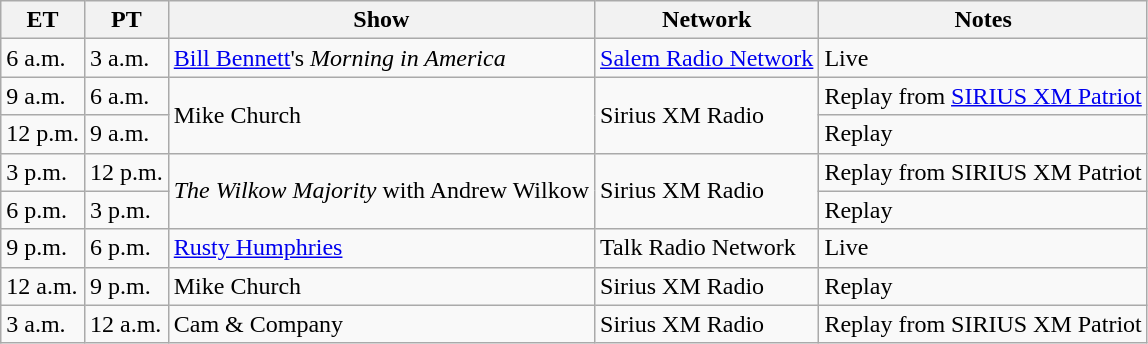<table class="wikitable">
<tr>
<th>ET</th>
<th>PT</th>
<th>Show</th>
<th>Network</th>
<th>Notes</th>
</tr>
<tr>
<td>6 a.m.</td>
<td>3 a.m.</td>
<td><a href='#'>Bill Bennett</a>'s <em>Morning in America</em></td>
<td><a href='#'>Salem Radio Network</a></td>
<td>Live</td>
</tr>
<tr>
<td>9 a.m.</td>
<td>6 a.m.</td>
<td rowspan="2">Mike Church</td>
<td rowspan="2">Sirius XM Radio</td>
<td>Replay from <a href='#'>SIRIUS XM Patriot</a></td>
</tr>
<tr>
<td>12 p.m.</td>
<td>9 a.m.</td>
<td>Replay</td>
</tr>
<tr>
<td>3 p.m.</td>
<td>12 p.m.</td>
<td rowspan="2"><em>The Wilkow Majority</em> with Andrew Wilkow</td>
<td rowspan="2">Sirius XM Radio</td>
<td>Replay from SIRIUS XM Patriot</td>
</tr>
<tr>
<td>6 p.m.</td>
<td>3 p.m.</td>
<td>Replay</td>
</tr>
<tr>
<td>9 p.m.</td>
<td>6 p.m.</td>
<td><a href='#'>Rusty Humphries</a></td>
<td>Talk Radio Network</td>
<td>Live</td>
</tr>
<tr>
<td>12 a.m.</td>
<td>9 p.m.</td>
<td>Mike Church</td>
<td>Sirius XM Radio</td>
<td>Replay</td>
</tr>
<tr>
<td>3 a.m.</td>
<td>12 a.m.</td>
<td>Cam & Company</td>
<td>Sirius XM Radio</td>
<td>Replay from SIRIUS XM Patriot</td>
</tr>
</table>
